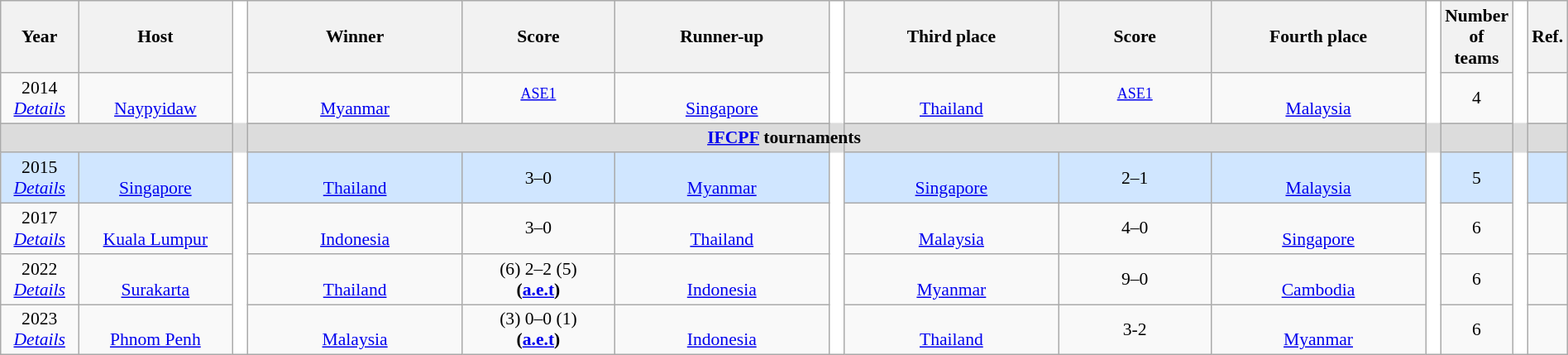<table class="wikitable" style="text-align:center;width:100%; font-size:90%;">
<tr>
<th width=5%>Year</th>
<th width=10%>Host</th>
<th rowspan="22" style="width:1%;background:#fff"></th>
<th width=14%>Winner</th>
<th width=10%>Score</th>
<th width=14%>Runner-up</th>
<th rowspan="22" style="width:1%;background:#fff"></th>
<th width=14%>Third place</th>
<th width=10%>Score</th>
<th width=14%>Fourth place</th>
<th rowspan="22" style="width:1%;background:#fff"></th>
<th width=4%>Number of teams</th>
<th rowspan="22" style="width:1%;background:#fff"></th>
<th width=4%>Ref.</th>
</tr>
<tr>
<td>2014<br><em><a href='#'>Details</a></em></td>
<td><br><a href='#'>Naypyidaw</a></td>
<td><br><a href='#'>Myanmar</a></td>
<td><sup><a href='#'>ASE1</a></sup></td>
<td><br><a href='#'>Singapore</a></td>
<td><br><a href='#'>Thailand</a></td>
<td><sup><a href='#'>ASE1</a></sup></td>
<td><br><a href='#'>Malaysia</a></td>
<td>4</td>
<td></td>
</tr>
<tr style="background:#DCDCDC">
<td colspan=14><strong><a href='#'>IFCPF</a> tournaments</strong></td>
</tr>
<tr style="background:#D0E6FF">
<td>2015<br><em><a href='#'>Details</a></em></td>
<td><br><a href='#'>Singapore</a></td>
<td><br><a href='#'>Thailand</a></td>
<td>3–0</td>
<td><br><a href='#'>Myanmar</a></td>
<td><br><a href='#'>Singapore</a></td>
<td>2–1</td>
<td><br><a href='#'>Malaysia</a></td>
<td>5</td>
<td></td>
</tr>
<tr>
<td>2017<br><em><a href='#'>Details</a></em></td>
<td><br><a href='#'>Kuala Lumpur</a></td>
<td><br><a href='#'>Indonesia</a></td>
<td>3–0</td>
<td><br><a href='#'>Thailand</a></td>
<td><br><a href='#'>Malaysia</a></td>
<td>4–0</td>
<td><br><a href='#'>Singapore</a></td>
<td>6</td>
<td></td>
</tr>
<tr>
<td>2022<br><em><a href='#'>Details</a></em></td>
<td><br><a href='#'>Surakarta</a></td>
<td><br><a href='#'>Thailand</a></td>
<td>(6) 2–2 (5)<br><strong>(<a href='#'>a.e.t</a>)</strong></td>
<td><br><a href='#'>Indonesia</a></td>
<td><br><a href='#'>Myanmar</a></td>
<td>9–0</td>
<td><br><a href='#'>Cambodia</a></td>
<td>6</td>
<td></td>
</tr>
<tr>
<td>2023<br><em><a href='#'>Details</a></em></td>
<td><br><a href='#'>Phnom Penh</a></td>
<td><br><a href='#'>Malaysia</a></td>
<td>(3) 0–0 (1)<br><strong>(<a href='#'>a.e.t</a>)</strong></td>
<td><br><a href='#'>Indonesia</a></td>
<td><br><a href='#'>Thailand</a></td>
<td>3-2</td>
<td><br><a href='#'>Myanmar</a></td>
<td>6</td>
<td></td>
</tr>
</table>
